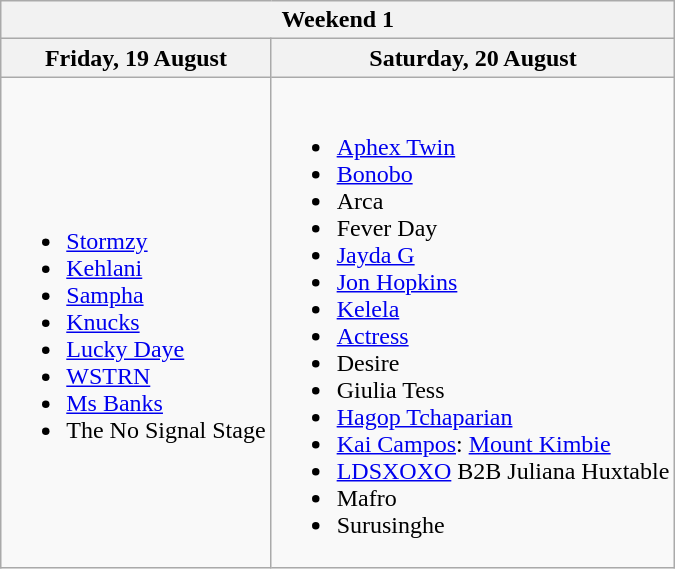<table class="wikitable plainrowheaders">
<tr>
<th colspan="2">Weekend 1</th>
</tr>
<tr>
<th>Friday, 19 August</th>
<th>Saturday, 20 August</th>
</tr>
<tr>
<td><br><ul><li><a href='#'>Stormzy</a></li><li><a href='#'>Kehlani</a></li><li><a href='#'>Sampha</a></li><li><a href='#'>Knucks</a></li><li><a href='#'>Lucky Daye</a></li><li><a href='#'>WSTRN</a></li><li><a href='#'>Ms Banks</a></li><li>The No Signal Stage</li></ul></td>
<td><br><ul><li><a href='#'>Aphex Twin</a></li><li><a href='#'>Bonobo</a></li><li>Arca</li><li>Fever Day</li><li><a href='#'>Jayda G</a></li><li><a href='#'>Jon Hopkins</a></li><li><a href='#'>Kelela</a></li><li><a href='#'>Actress</a></li><li>Desire</li><li>Giulia Tess</li><li><a href='#'>Hagop Tchaparian</a></li><li><a href='#'>Kai Campos</a>: <a href='#'>Mount Kimbie</a></li><li><a href='#'>LDSXOXO</a> B2B Juliana Huxtable</li><li>Mafro</li><li>Surusinghe</li></ul></td>
</tr>
</table>
